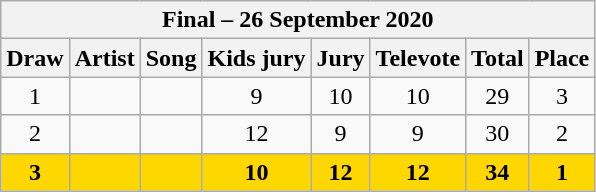<table class="wikitable sortable" style="text-align:center">
<tr>
<th colspan="8">Final – 26 September 2020</th>
</tr>
<tr>
<th>Draw</th>
<th>Artist</th>
<th>Song</th>
<th>Kids jury</th>
<th>Jury</th>
<th>Televote</th>
<th>Total</th>
<th>Place</th>
</tr>
<tr>
<td>1</td>
<td></td>
<td></td>
<td>9</td>
<td>10</td>
<td>10</td>
<td>29</td>
<td>3</td>
</tr>
<tr>
<td>2</td>
<td></td>
<td></td>
<td>12</td>
<td>9</td>
<td>9</td>
<td>30</td>
<td>2</td>
</tr>
<tr style="font-weight:bold; background:gold;">
<td>3</td>
<td></td>
<td></td>
<td>10</td>
<td>12</td>
<td>12</td>
<td>34</td>
<td>1</td>
</tr>
</table>
